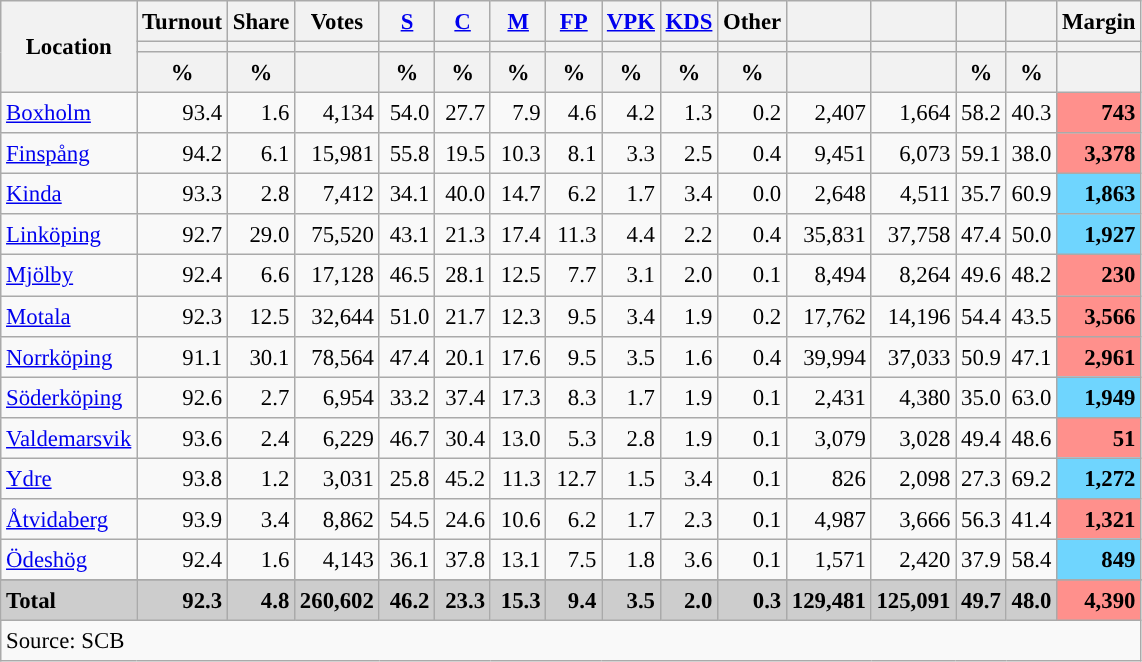<table class="wikitable sortable" style="text-align:right; font-size:95%; line-height:20px;">
<tr>
<th rowspan="3">Location</th>
<th>Turnout</th>
<th>Share</th>
<th>Votes</th>
<th width="30px" class="unsortable"><a href='#'>S</a></th>
<th width="30px" class="unsortable"><a href='#'>C</a></th>
<th width="30px" class="unsortable"><a href='#'>M</a></th>
<th width="30px" class="unsortable"><a href='#'>FP</a></th>
<th width="30px" class="unsortable"><a href='#'>VPK</a></th>
<th width="30px" class="unsortable"><a href='#'>KDS</a></th>
<th width="30px" class="unsortable">Other</th>
<th></th>
<th></th>
<th></th>
<th></th>
<th>Margin</th>
</tr>
<tr>
<th></th>
<th></th>
<th></th>
<th style="background:"></th>
<th style="background:"></th>
<th style="background:"></th>
<th style="background:"></th>
<th style="background:"></th>
<th style="background:"></th>
<th style="background:"></th>
<th style="background:"></th>
<th style="background:"></th>
<th style="background:"></th>
<th style="background:"></th>
<th></th>
</tr>
<tr>
<th data-sort-type="number">%</th>
<th data-sort-type="number">%</th>
<th></th>
<th data-sort-type="number">%</th>
<th data-sort-type="number">%</th>
<th data-sort-type="number">%</th>
<th data-sort-type="number">%</th>
<th data-sort-type="number">%</th>
<th data-sort-type="number">%</th>
<th data-sort-type="number">%</th>
<th data-sort-type="number"></th>
<th data-sort-type="number"></th>
<th data-sort-type="number">%</th>
<th data-sort-type="number">%</th>
<th data-sort-type="number"></th>
</tr>
<tr>
<td align=left><a href='#'>Boxholm</a></td>
<td>93.4</td>
<td>1.6</td>
<td>4,134</td>
<td>54.0</td>
<td>27.7</td>
<td>7.9</td>
<td>4.6</td>
<td>4.2</td>
<td>1.3</td>
<td>0.2</td>
<td>2,407</td>
<td>1,664</td>
<td>58.2</td>
<td>40.3</td>
<td bgcolor=#ff908c><strong>743</strong></td>
</tr>
<tr>
<td align=left><a href='#'>Finspång</a></td>
<td>94.2</td>
<td>6.1</td>
<td>15,981</td>
<td>55.8</td>
<td>19.5</td>
<td>10.3</td>
<td>8.1</td>
<td>3.3</td>
<td>2.5</td>
<td>0.4</td>
<td>9,451</td>
<td>6,073</td>
<td>59.1</td>
<td>38.0</td>
<td bgcolor=#ff908c><strong>3,378</strong></td>
</tr>
<tr>
<td align=left><a href='#'>Kinda</a></td>
<td>93.3</td>
<td>2.8</td>
<td>7,412</td>
<td>34.1</td>
<td>40.0</td>
<td>14.7</td>
<td>6.2</td>
<td>1.7</td>
<td>3.4</td>
<td>0.0</td>
<td>2,648</td>
<td>4,511</td>
<td>35.7</td>
<td>60.9</td>
<td bgcolor=#6fd5fe><strong>1,863</strong></td>
</tr>
<tr>
<td align=left><a href='#'>Linköping</a></td>
<td>92.7</td>
<td>29.0</td>
<td>75,520</td>
<td>43.1</td>
<td>21.3</td>
<td>17.4</td>
<td>11.3</td>
<td>4.4</td>
<td>2.2</td>
<td>0.4</td>
<td>35,831</td>
<td>37,758</td>
<td>47.4</td>
<td>50.0</td>
<td bgcolor=#6fd5fe><strong>1,927</strong></td>
</tr>
<tr>
<td align=left><a href='#'>Mjölby</a></td>
<td>92.4</td>
<td>6.6</td>
<td>17,128</td>
<td>46.5</td>
<td>28.1</td>
<td>12.5</td>
<td>7.7</td>
<td>3.1</td>
<td>2.0</td>
<td>0.1</td>
<td>8,494</td>
<td>8,264</td>
<td>49.6</td>
<td>48.2</td>
<td bgcolor=#ff908c><strong>230</strong></td>
</tr>
<tr>
<td align=left><a href='#'>Motala</a></td>
<td>92.3</td>
<td>12.5</td>
<td>32,644</td>
<td>51.0</td>
<td>21.7</td>
<td>12.3</td>
<td>9.5</td>
<td>3.4</td>
<td>1.9</td>
<td>0.2</td>
<td>17,762</td>
<td>14,196</td>
<td>54.4</td>
<td>43.5</td>
<td bgcolor=#ff908c><strong>3,566</strong></td>
</tr>
<tr>
<td align=left><a href='#'>Norrköping</a></td>
<td>91.1</td>
<td>30.1</td>
<td>78,564</td>
<td>47.4</td>
<td>20.1</td>
<td>17.6</td>
<td>9.5</td>
<td>3.5</td>
<td>1.6</td>
<td>0.4</td>
<td>39,994</td>
<td>37,033</td>
<td>50.9</td>
<td>47.1</td>
<td bgcolor=#ff908c><strong>2,961</strong></td>
</tr>
<tr>
<td align=left><a href='#'>Söderköping</a></td>
<td>92.6</td>
<td>2.7</td>
<td>6,954</td>
<td>33.2</td>
<td>37.4</td>
<td>17.3</td>
<td>8.3</td>
<td>1.7</td>
<td>1.9</td>
<td>0.1</td>
<td>2,431</td>
<td>4,380</td>
<td>35.0</td>
<td>63.0</td>
<td bgcolor=#6fd5fe><strong>1,949</strong></td>
</tr>
<tr>
<td align=left><a href='#'>Valdemarsvik</a></td>
<td>93.6</td>
<td>2.4</td>
<td>6,229</td>
<td>46.7</td>
<td>30.4</td>
<td>13.0</td>
<td>5.3</td>
<td>2.8</td>
<td>1.9</td>
<td>0.1</td>
<td>3,079</td>
<td>3,028</td>
<td>49.4</td>
<td>48.6</td>
<td bgcolor=#ff908c><strong>51</strong></td>
</tr>
<tr>
<td align=left><a href='#'>Ydre</a></td>
<td>93.8</td>
<td>1.2</td>
<td>3,031</td>
<td>25.8</td>
<td>45.2</td>
<td>11.3</td>
<td>12.7</td>
<td>1.5</td>
<td>3.4</td>
<td>0.1</td>
<td>826</td>
<td>2,098</td>
<td>27.3</td>
<td>69.2</td>
<td bgcolor=#6fd5fe><strong>1,272</strong></td>
</tr>
<tr>
<td align=left><a href='#'>Åtvidaberg</a></td>
<td>93.9</td>
<td>3.4</td>
<td>8,862</td>
<td>54.5</td>
<td>24.6</td>
<td>10.6</td>
<td>6.2</td>
<td>1.7</td>
<td>2.3</td>
<td>0.1</td>
<td>4,987</td>
<td>3,666</td>
<td>56.3</td>
<td>41.4</td>
<td bgcolor=#ff908c><strong>1,321</strong></td>
</tr>
<tr>
<td align=left><a href='#'>Ödeshög</a></td>
<td>92.4</td>
<td>1.6</td>
<td>4,143</td>
<td>36.1</td>
<td>37.8</td>
<td>13.1</td>
<td>7.5</td>
<td>1.8</td>
<td>3.6</td>
<td>0.1</td>
<td>1,571</td>
<td>2,420</td>
<td>37.9</td>
<td>58.4</td>
<td bgcolor=#6fd5fe><strong>849</strong></td>
</tr>
<tr>
</tr>
<tr style="background:#CDCDCD;">
<td align=left><strong>Total</strong></td>
<td><strong>92.3</strong></td>
<td><strong>4.8</strong></td>
<td><strong>260,602</strong></td>
<td><strong>46.2</strong></td>
<td><strong>23.3</strong></td>
<td><strong>15.3</strong></td>
<td><strong>9.4</strong></td>
<td><strong>3.5</strong></td>
<td><strong>2.0</strong></td>
<td><strong>0.3</strong></td>
<td><strong>129,481</strong></td>
<td><strong>125,091</strong></td>
<td><strong>49.7</strong></td>
<td><strong>48.0</strong></td>
<td bgcolor=#ff908c><strong>4,390</strong></td>
</tr>
<tr>
<td align=left colspan=16>Source: SCB </td>
</tr>
</table>
